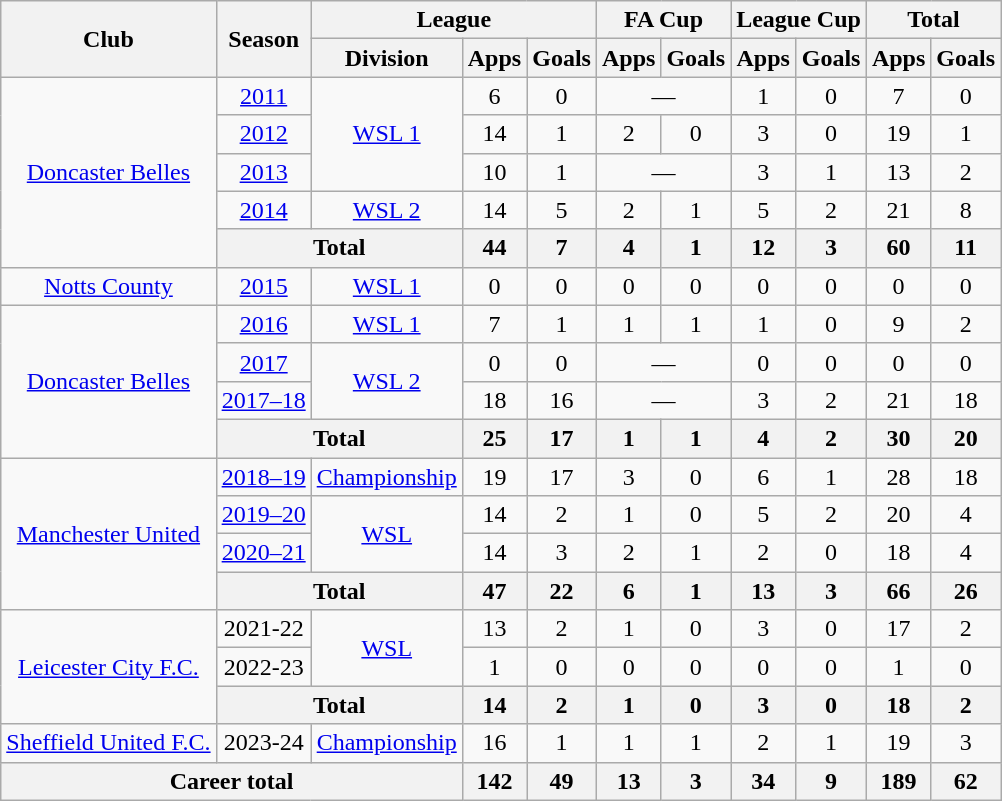<table class="wikitable" style="text-align:center">
<tr>
<th rowspan="2">Club</th>
<th rowspan="2">Season</th>
<th colspan="3">League</th>
<th colspan="2">FA Cup</th>
<th colspan="2">League Cup</th>
<th colspan="2">Total</th>
</tr>
<tr>
<th>Division</th>
<th>Apps</th>
<th>Goals</th>
<th>Apps</th>
<th>Goals</th>
<th>Apps</th>
<th>Goals</th>
<th>Apps</th>
<th>Goals</th>
</tr>
<tr>
<td rowspan="5"><a href='#'>Doncaster Belles</a></td>
<td><a href='#'>2011</a></td>
<td rowspan="3"><a href='#'>WSL 1</a></td>
<td>6</td>
<td>0</td>
<td colspan="2">—</td>
<td>1</td>
<td>0</td>
<td>7</td>
<td>0</td>
</tr>
<tr>
<td><a href='#'>2012</a></td>
<td>14</td>
<td>1</td>
<td>2</td>
<td>0</td>
<td>3</td>
<td>0</td>
<td>19</td>
<td>1</td>
</tr>
<tr>
<td><a href='#'>2013</a></td>
<td>10</td>
<td>1</td>
<td colspan="2">—</td>
<td>3</td>
<td>1</td>
<td>13</td>
<td>2</td>
</tr>
<tr>
<td><a href='#'>2014</a></td>
<td><a href='#'>WSL 2</a></td>
<td>14</td>
<td>5</td>
<td>2</td>
<td>1</td>
<td>5</td>
<td>2</td>
<td>21</td>
<td>8</td>
</tr>
<tr>
<th colspan="2">Total</th>
<th>44</th>
<th>7</th>
<th>4</th>
<th>1</th>
<th>12</th>
<th>3</th>
<th>60</th>
<th>11</th>
</tr>
<tr>
<td rowspan="1"><a href='#'>Notts County</a></td>
<td><a href='#'>2015</a></td>
<td><a href='#'>WSL 1</a></td>
<td>0</td>
<td>0</td>
<td>0</td>
<td>0</td>
<td>0</td>
<td>0</td>
<td>0</td>
<td>0</td>
</tr>
<tr>
<td rowspan="4"><a href='#'>Doncaster Belles</a></td>
<td><a href='#'>2016</a></td>
<td><a href='#'>WSL 1</a></td>
<td>7</td>
<td>1</td>
<td>1</td>
<td>1</td>
<td>1</td>
<td>0</td>
<td>9</td>
<td>2</td>
</tr>
<tr>
<td><a href='#'>2017</a></td>
<td rowspan="2"><a href='#'>WSL 2</a></td>
<td>0</td>
<td>0</td>
<td colspan="2">—</td>
<td>0</td>
<td>0</td>
<td>0</td>
<td>0</td>
</tr>
<tr>
<td><a href='#'>2017–18</a></td>
<td>18</td>
<td>16</td>
<td colspan="2">—</td>
<td>3</td>
<td>2</td>
<td>21</td>
<td>18</td>
</tr>
<tr>
<th colspan="2">Total</th>
<th>25</th>
<th>17</th>
<th>1</th>
<th>1</th>
<th>4</th>
<th>2</th>
<th>30</th>
<th>20</th>
</tr>
<tr>
<td rowspan="4"><a href='#'>Manchester United</a></td>
<td><a href='#'>2018–19</a></td>
<td><a href='#'>Championship</a></td>
<td>19</td>
<td>17</td>
<td>3</td>
<td>0</td>
<td>6</td>
<td>1</td>
<td>28</td>
<td>18</td>
</tr>
<tr>
<td><a href='#'>2019–20</a></td>
<td rowspan="2"><a href='#'>WSL</a></td>
<td>14</td>
<td>2</td>
<td>1</td>
<td>0</td>
<td>5</td>
<td>2</td>
<td>20</td>
<td>4</td>
</tr>
<tr>
<td><a href='#'>2020–21</a></td>
<td>14</td>
<td>3</td>
<td>2</td>
<td>1</td>
<td>2</td>
<td>0</td>
<td>18</td>
<td>4</td>
</tr>
<tr>
<th colspan="2">Total</th>
<th>47</th>
<th>22</th>
<th>6</th>
<th>1</th>
<th>13</th>
<th>3</th>
<th>66</th>
<th>26</th>
</tr>
<tr>
<td rowspan="3"><a href='#'>Leicester City F.C.</a></td>
<td>2021-22</td>
<td rowspan="2"><a href='#'>WSL</a></td>
<td>13</td>
<td>2</td>
<td>1</td>
<td>0</td>
<td>3</td>
<td>0</td>
<td>17</td>
<td>2</td>
</tr>
<tr>
<td>2022-23</td>
<td>1</td>
<td>0</td>
<td>0</td>
<td>0</td>
<td>0</td>
<td>0</td>
<td>1</td>
<td>0</td>
</tr>
<tr>
<th colspan="2">Total</th>
<th>14</th>
<th>2</th>
<th>1</th>
<th>0</th>
<th>3</th>
<th>0</th>
<th>18</th>
<th>2</th>
</tr>
<tr>
<td><a href='#'>Sheffield United F.C.</a></td>
<td>2023-24</td>
<td><a href='#'>Championship</a></td>
<td>16</td>
<td>1</td>
<td>1</td>
<td>1</td>
<td>2</td>
<td>1</td>
<td>19</td>
<td>3</td>
</tr>
<tr>
<th colspan="3">Career total</th>
<th>142</th>
<th>49</th>
<th>13</th>
<th>3</th>
<th>34</th>
<th>9</th>
<th>189</th>
<th>62</th>
</tr>
</table>
